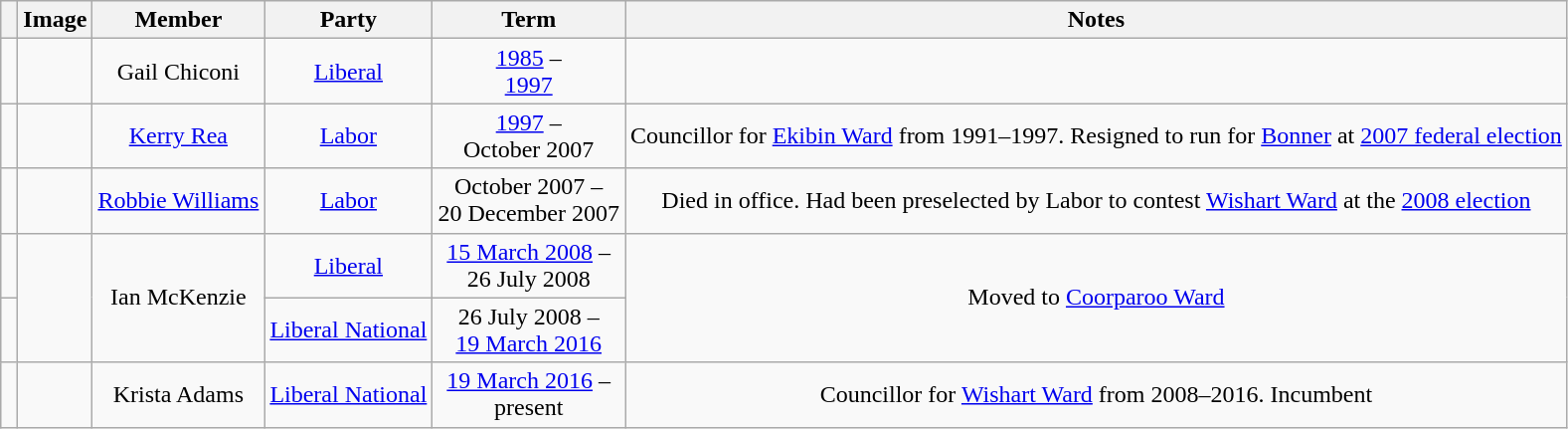<table class="wikitable" style="text-align:center">
<tr>
<th></th>
<th>Image</th>
<th>Member</th>
<th>Party</th>
<th>Term</th>
<th>Notes</th>
</tr>
<tr>
<td> </td>
<td></td>
<td>Gail Chiconi</td>
<td><a href='#'>Liberal</a></td>
<td><a href='#'>1985</a> –<br> <a href='#'>1997</a></td>
<td></td>
</tr>
<tr>
<td> </td>
<td></td>
<td><a href='#'>Kerry Rea</a></td>
<td><a href='#'>Labor</a></td>
<td><a href='#'>1997</a> –<br> October 2007</td>
<td>Councillor for <a href='#'>Ekibin Ward</a> from 1991–1997. Resigned to run for <a href='#'>Bonner</a> at <a href='#'>2007 federal election</a></td>
</tr>
<tr>
<td> </td>
<td></td>
<td><a href='#'>Robbie Williams</a></td>
<td><a href='#'>Labor</a></td>
<td>October 2007 –<br> 20 December 2007</td>
<td>Died in office. Had been preselected by Labor to contest <a href='#'>Wishart Ward</a> at the <a href='#'>2008 election</a></td>
</tr>
<tr>
<td> </td>
<td rowspan="2"></td>
<td rowspan="2">Ian McKenzie</td>
<td><a href='#'>Liberal</a></td>
<td><a href='#'>15 March 2008</a> –<br> 26 July 2008</td>
<td rowspan="2">Moved to <a href='#'>Coorparoo Ward</a></td>
</tr>
<tr>
<td> </td>
<td><a href='#'>Liberal National</a></td>
<td>26 July 2008  –<br> <a href='#'>19 March 2016</a></td>
</tr>
<tr>
<td> </td>
<td></td>
<td>Krista Adams</td>
<td><a href='#'>Liberal National</a></td>
<td><a href='#'>19 March 2016</a>  –<br> present</td>
<td>Councillor for <a href='#'>Wishart Ward</a> from 2008–2016. Incumbent</td>
</tr>
</table>
